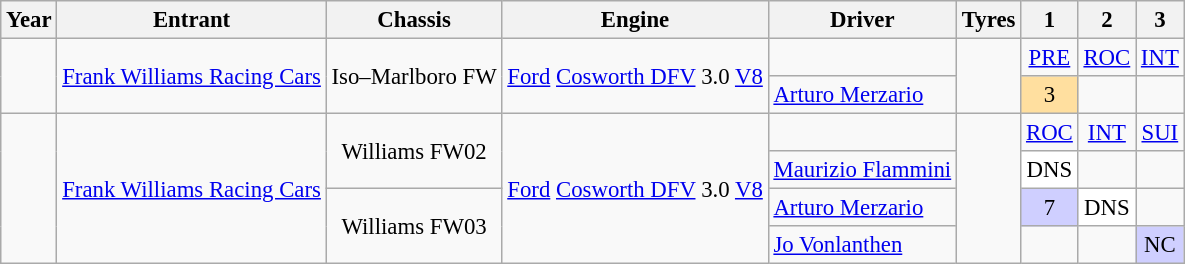<table class="wikitable" style="text-align:center; font-size:95%">
<tr>
<th>Year</th>
<th>Entrant</th>
<th>Chassis</th>
<th>Engine</th>
<th>Driver</th>
<th>Tyres</th>
<th>1</th>
<th>2</th>
<th>3</th>
</tr>
<tr>
<td rowspan="2"></td>
<td rowspan="2"><a href='#'>Frank Williams Racing Cars</a></td>
<td rowspan="2">Iso–Marlboro FW</td>
<td rowspan="2"><a href='#'>Ford</a> <a href='#'>Cosworth DFV</a> 3.0 <a href='#'>V8</a></td>
<td></td>
<td rowspan="2"></td>
<td><a href='#'>PRE</a></td>
<td><a href='#'>ROC</a></td>
<td><a href='#'>INT</a></td>
</tr>
<tr>
<td align="left"><a href='#'>Arturo Merzario</a></td>
<td style="background:#FFDF9F;">3</td>
<td></td>
<td></td>
</tr>
<tr>
<td rowspan="4"></td>
<td rowspan="4"><a href='#'>Frank Williams Racing Cars</a></td>
<td rowspan="2">Williams FW02</td>
<td rowspan="4"><a href='#'>Ford</a> <a href='#'>Cosworth DFV</a> 3.0 <a href='#'>V8</a></td>
<td></td>
<td rowspan="4"></td>
<td><a href='#'>ROC</a></td>
<td><a href='#'>INT</a></td>
<td><a href='#'>SUI</a></td>
</tr>
<tr>
<td align="left"><a href='#'>Maurizio Flammini</a></td>
<td style="background:#FFFFFF;">DNS</td>
<td></td>
<td></td>
</tr>
<tr>
<td rowspan="2">Williams FW03</td>
<td align="left"><a href='#'>Arturo Merzario</a></td>
<td style="background:#CFCFFF;">7</td>
<td style="background:#FFFFFF;">DNS</td>
<td></td>
</tr>
<tr>
<td align="left"><a href='#'>Jo Vonlanthen</a></td>
<td></td>
<td></td>
<td style="background:#CFCFFF;">NC</td>
</tr>
</table>
